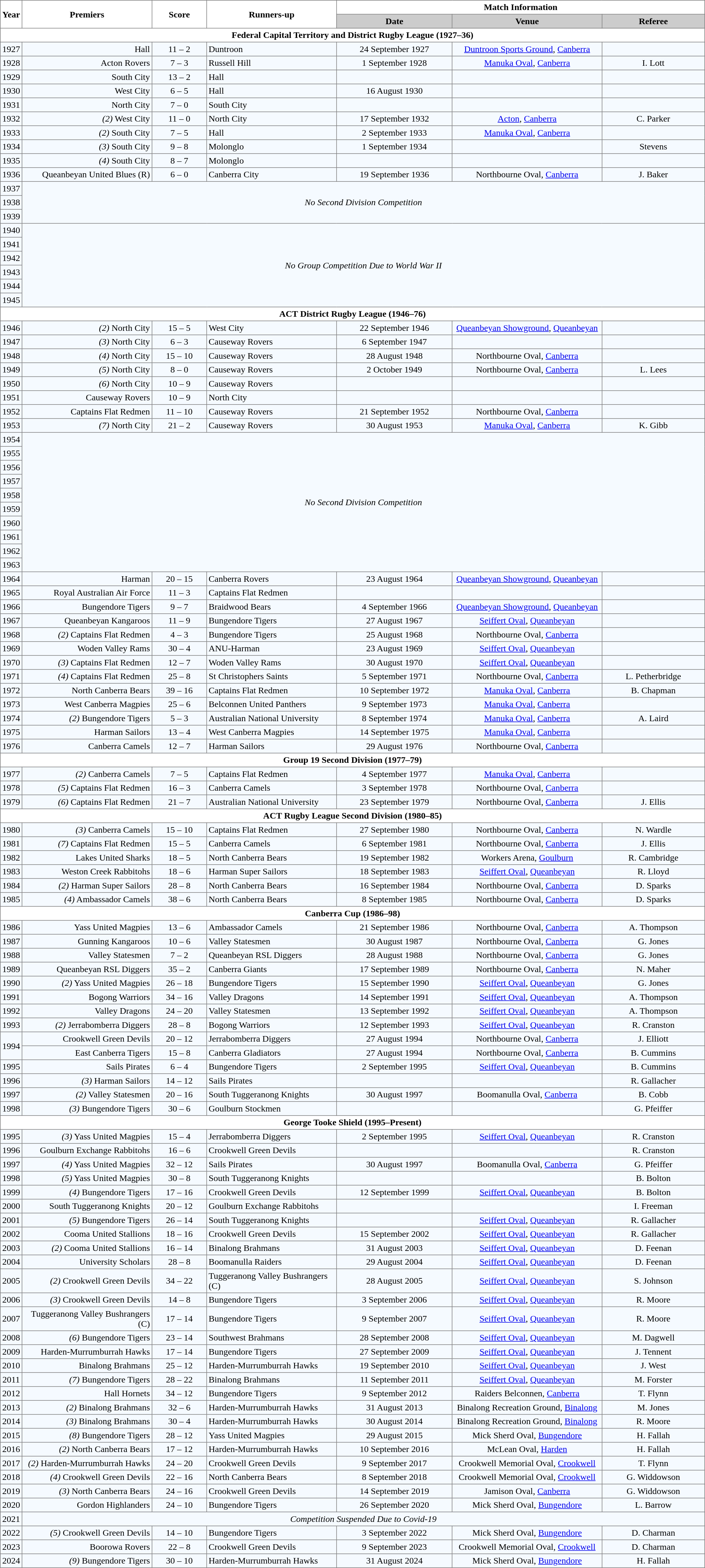<table border="1" cellpadding="3" cellspacing="0" width="100%" style="border-collapse:collapse;  text-align:center;">
<tr>
<th rowspan="2">Year</th>
<th rowspan="2" width="19%">Premiers</th>
<th rowspan="2" width="8%">Score</th>
<th rowspan="2" width="19%">Runners-up</th>
<th colspan="3">Match Information</th>
</tr>
<tr style="background:#CCCCCC">
<th width="17%">Date</th>
<th width="22%">Venue</th>
<th width="50%">Referee</th>
</tr>
<tr>
<th colspan="7">Federal Capital Territory and District Rugby League (1927–36)</th>
</tr>
<tr style="text-align:center; background:#f5faff;">
<td>1927</td>
<td align="right">Hall </td>
<td>11 – 2</td>
<td align="left"> Duntroon</td>
<td>24 September 1927</td>
<td><a href='#'>Duntroon Sports Ground</a>, <a href='#'>Canberra</a></td>
<td></td>
</tr>
<tr style="text-align:center; background:#f5faff;">
<td>1928</td>
<td align="right">Acton Rovers </td>
<td>7 – 3</td>
<td align="left"> Russell Hill</td>
<td>1 September 1928</td>
<td><a href='#'>Manuka Oval</a>, <a href='#'>Canberra</a></td>
<td>I. Lott</td>
</tr>
<tr style="text-align:center; background:#f5faff;">
<td>1929</td>
<td align="right">South City </td>
<td>13 – 2</td>
<td align="left"> Hall</td>
<td></td>
<td></td>
<td></td>
</tr>
<tr style="text-align:center; background:#f5faff;">
<td>1930</td>
<td align="right">West City </td>
<td>6 – 5</td>
<td align="left"> Hall</td>
<td>16 August 1930</td>
<td></td>
<td></td>
</tr>
<tr style="text-align:center; background:#f5faff;">
<td>1931</td>
<td align="right">North City </td>
<td>7 – 0</td>
<td align="left"> South City</td>
<td></td>
<td></td>
<td></td>
</tr>
<tr style="text-align:center; background:#f5faff;">
<td>1932</td>
<td align="right"><em>(2)</em> West City </td>
<td>11 – 0</td>
<td align="left"> North City</td>
<td>17 September 1932</td>
<td><a href='#'>Acton</a>, <a href='#'>Canberra</a></td>
<td>C. Parker</td>
</tr>
<tr style="text-align:center; background:#f5faff;">
<td>1933</td>
<td align="right"><em>(2)</em> South City </td>
<td>7 – 5</td>
<td align="left"> Hall</td>
<td>2 September 1933</td>
<td><a href='#'>Manuka Oval</a>, <a href='#'>Canberra</a></td>
<td></td>
</tr>
<tr style="text-align:center; background:#f5faff;">
<td>1934</td>
<td align="right"><em>(3)</em> South City </td>
<td>9 – 8</td>
<td align="left"> Molonglo</td>
<td>1 September 1934</td>
<td></td>
<td>Stevens</td>
</tr>
<tr style="text-align:center; background:#f5faff;">
<td>1935</td>
<td align="right"><em>(4)</em> South City </td>
<td>8 – 7</td>
<td align="left"> Molonglo</td>
<td></td>
<td></td>
<td></td>
</tr>
<tr style="text-align:center; background:#f5faff;">
<td>1936</td>
<td align="right">Queanbeyan United Blues (R) </td>
<td>6 – 0</td>
<td align="left"> Canberra City</td>
<td>19 September 1936</td>
<td>Northbourne Oval, <a href='#'>Canberra</a></td>
<td>J. Baker</td>
</tr>
<tr style="text-align:center; background:#f5faff;">
<td>1937</td>
<td colspan="6" rowspan="3" align="center"><em>No Second Division Competition</em></td>
</tr>
<tr style="text-align:center; background:#f5faff;">
<td>1938</td>
</tr>
<tr style="text-align:center; background:#f5faff;">
<td>1939</td>
</tr>
<tr style="text-align:center; background:#f5faff;">
<td>1940</td>
<td colspan="6" rowspan="6"><em>No Group Competition Due to World War II</em></td>
</tr>
<tr style="text-align:center; background:#f5faff;">
<td>1941</td>
</tr>
<tr style="text-align:center; background:#f5faff;">
<td>1942</td>
</tr>
<tr style="text-align:center; background:#f5faff;">
<td>1943</td>
</tr>
<tr style="text-align:center; background:#f5faff;">
<td>1944</td>
</tr>
<tr style="text-align:center; background:#f5faff;">
<td>1945</td>
</tr>
<tr>
<th colspan="7">ACT District Rugby League (1946–76)</th>
</tr>
<tr style="text-align:center; background:#f5faff;">
<td>1946</td>
<td align="right"><em>(2)</em> North City </td>
<td>15 – 5</td>
<td align="left"> West City</td>
<td>22 September 1946</td>
<td><a href='#'>Queanbeyan Showground</a>, <a href='#'>Queanbeyan</a></td>
<td></td>
</tr>
<tr style="text-align:center; background:#f5faff;">
<td>1947</td>
<td align="right"><em>(3)</em> North City </td>
<td>6 – 3</td>
<td align="left"> Causeway Rovers</td>
<td>6 September 1947</td>
<td></td>
<td></td>
</tr>
<tr style="text-align:center; background:#f5faff;">
<td>1948</td>
<td align="right"><em>(4)</em> North City </td>
<td>15 – 10</td>
<td align="left"> Causeway Rovers</td>
<td>28 August 1948</td>
<td>Northbourne Oval, <a href='#'>Canberra</a></td>
<td></td>
</tr>
<tr style="text-align:center; background:#f5faff;">
<td>1949</td>
<td align="right"><em>(5)</em> North City </td>
<td>8 – 0</td>
<td align="left"> Causeway Rovers</td>
<td>2 October 1949</td>
<td>Northbourne Oval, <a href='#'>Canberra</a></td>
<td>L. Lees</td>
</tr>
<tr style="text-align:center; background:#f5faff;">
<td>1950</td>
<td align="right"><em>(6)</em> North City </td>
<td>10 – 9</td>
<td align="left"> Causeway Rovers</td>
<td></td>
<td></td>
<td></td>
</tr>
<tr style="text-align:center; background:#f5faff;">
<td>1951</td>
<td align="right">Causeway Rovers </td>
<td>10 – 9</td>
<td align="left"> North City</td>
<td></td>
<td></td>
<td></td>
</tr>
<tr style="text-align:center; background:#f5faff;">
<td>1952</td>
<td align="right">Captains Flat Redmen </td>
<td>11 – 10</td>
<td align="left"> Causeway Rovers</td>
<td>21 September 1952</td>
<td>Northbourne Oval, <a href='#'>Canberra</a></td>
<td></td>
</tr>
<tr style="text-align:center; background:#f5faff;">
<td>1953</td>
<td align="right"><em>(7)</em> North City </td>
<td>21 – 2</td>
<td align="left"> Causeway Rovers</td>
<td>30 August 1953</td>
<td><a href='#'>Manuka Oval</a>, <a href='#'>Canberra</a></td>
<td>K. Gibb</td>
</tr>
<tr style="text-align:center; background:#f5faff;">
<td>1954</td>
<td colspan="6" rowspan="10" align="center"><em>No Second Division Competition</em></td>
</tr>
<tr style="text-align:center; background:#f5faff;">
<td>1955</td>
</tr>
<tr style="text-align:center; background:#f5faff;">
<td>1956</td>
</tr>
<tr style="text-align:center; background:#f5faff;">
<td>1957</td>
</tr>
<tr style="text-align:center; background:#f5faff;">
<td>1958</td>
</tr>
<tr style="text-align:center; background:#f5faff;">
<td>1959</td>
</tr>
<tr style="text-align:center; background:#f5faff;">
<td>1960</td>
</tr>
<tr style="text-align:center; background:#f5faff;">
<td>1961</td>
</tr>
<tr style="text-align:center; background:#f5faff;">
<td>1962</td>
</tr>
<tr style="text-align:center; background:#f5faff;">
<td>1963</td>
</tr>
<tr style="text-align:center; background:#f5faff;">
<td>1964</td>
<td align="right">Harman </td>
<td>20 – 15</td>
<td align="left"> Canberra Rovers</td>
<td>23 August 1964</td>
<td><a href='#'>Queanbeyan Showground</a>, <a href='#'>Queanbeyan</a></td>
<td></td>
</tr>
<tr style="text-align:center; background:#f5faff;">
<td>1965</td>
<td align="right">Royal Australian Air Force </td>
<td>11 – 3</td>
<td align="left"> Captains Flat Redmen</td>
<td></td>
<td></td>
<td></td>
</tr>
<tr style="text-align:center; background:#f5faff;">
<td>1966</td>
<td align="right">Bungendore Tigers </td>
<td>9 – 7</td>
<td align="left"> Braidwood Bears</td>
<td>4 September 1966</td>
<td><a href='#'>Queanbeyan Showground</a>, <a href='#'>Queanbeyan</a></td>
<td></td>
</tr>
<tr style="text-align:center; background:#f5faff;">
<td>1967</td>
<td align="right">Queanbeyan Kangaroos </td>
<td>11 – 9</td>
<td align="left"> Bungendore Tigers</td>
<td>27 August 1967</td>
<td><a href='#'>Seiffert Oval</a>, <a href='#'>Queanbeyan</a></td>
<td></td>
</tr>
<tr style="text-align:center; background:#f5faff;">
<td>1968</td>
<td align="right"><em>(2)</em> Captains Flat Redmen </td>
<td>4 – 3</td>
<td align="left"> Bungendore Tigers</td>
<td>25 August 1968</td>
<td>Northbourne Oval, <a href='#'>Canberra</a></td>
<td></td>
</tr>
<tr style="text-align:center; background:#f5faff;">
<td>1969</td>
<td align="right">Woden Valley Rams </td>
<td>30 – 4</td>
<td align="left"> ANU-Harman</td>
<td>23 August 1969</td>
<td><a href='#'>Seiffert Oval</a>, <a href='#'>Queanbeyan</a></td>
<td></td>
</tr>
<tr style="text-align:center; background:#f5faff;">
<td>1970</td>
<td align="right"><em>(3)</em> Captains Flat Redmen </td>
<td>12 – 7</td>
<td align="left"> Woden Valley Rams</td>
<td>30 August 1970</td>
<td><a href='#'>Seiffert Oval</a>, <a href='#'>Queanbeyan</a></td>
<td></td>
</tr>
<tr style="text-align:center; background:#f5faff;">
<td>1971</td>
<td align="right"><em>(4)</em> Captains Flat Redmen </td>
<td>25 – 8</td>
<td align="left"> St Christophers Saints</td>
<td>5 September 1971</td>
<td>Northbourne Oval, <a href='#'>Canberra</a></td>
<td>L. Petherbridge</td>
</tr>
<tr style="text-align:center; background:#f5faff;">
<td>1972</td>
<td align="right">North Canberra Bears </td>
<td>39 – 16</td>
<td align="left"> Captains Flat Redmen</td>
<td>10 September 1972</td>
<td><a href='#'>Manuka Oval</a>, <a href='#'>Canberra</a></td>
<td>B. Chapman</td>
</tr>
<tr style="text-align:center; background:#f5faff;">
<td>1973</td>
<td align="right">West Canberra Magpies </td>
<td>25 – 6</td>
<td align="left"> Belconnen United Panthers</td>
<td>9 September 1973</td>
<td><a href='#'>Manuka Oval</a>, <a href='#'>Canberra</a></td>
<td></td>
</tr>
<tr style="text-align:center; background:#f5faff;">
<td>1974</td>
<td align="right"><em>(2)</em> Bungendore Tigers </td>
<td>5 – 3</td>
<td align="left"> Australian National University</td>
<td>8 September 1974</td>
<td><a href='#'>Manuka Oval</a>, <a href='#'>Canberra</a></td>
<td>A. Laird</td>
</tr>
<tr style="text-align:center; background:#f5faff;">
<td>1975</td>
<td align="right">Harman Sailors </td>
<td>13 – 4</td>
<td align="left"> West Canberra Magpies</td>
<td>14 September 1975</td>
<td><a href='#'>Manuka Oval</a>, <a href='#'>Canberra</a></td>
<td></td>
</tr>
<tr style="text-align:center; background:#f5faff;">
<td>1976</td>
<td align="right">Canberra Camels </td>
<td>12 – 7</td>
<td align="left"> Harman Sailors</td>
<td>29 August 1976</td>
<td>Northbourne Oval, <a href='#'>Canberra</a></td>
<td></td>
</tr>
<tr>
<th colspan="7">Group 19 Second Division (1977–79)</th>
</tr>
<tr style="text-align:center; background:#f5faff;">
<td>1977</td>
<td align="right"><em>(2)</em> Canberra Camels </td>
<td>7 – 5</td>
<td align="left"> Captains Flat Redmen</td>
<td>4 September 1977</td>
<td><a href='#'>Manuka Oval</a>, <a href='#'>Canberra</a></td>
<td></td>
</tr>
<tr style="text-align:center; background:#f5faff;">
<td>1978</td>
<td align="right"><em>(5)</em> Captains Flat Redmen </td>
<td>16 – 3</td>
<td align="left"> Canberra Camels</td>
<td>3 September 1978</td>
<td>Northbourne Oval, <a href='#'>Canberra</a></td>
<td></td>
</tr>
<tr style="text-align:center; background:#f5faff;">
<td>1979</td>
<td align="right"><em>(6)</em> Captains Flat Redmen </td>
<td>21 – 7</td>
<td align="left"> Australian National University</td>
<td>23 September 1979</td>
<td>Northbourne Oval, <a href='#'>Canberra</a></td>
<td>J. Ellis</td>
</tr>
<tr>
<th colspan="7">ACT Rugby League Second Division (1980–85)</th>
</tr>
<tr style="text-align:center; background:#f5faff;">
<td>1980</td>
<td align="right"><em>(3)</em> Canberra Camels </td>
<td>15 – 10</td>
<td align="left"> Captains Flat Redmen</td>
<td>27 September 1980</td>
<td>Northbourne Oval, <a href='#'>Canberra</a></td>
<td>N. Wardle</td>
</tr>
<tr style="text-align:center; background:#f5faff;">
<td>1981</td>
<td align="right"><em>(7)</em> Captains Flat Redmen </td>
<td>15 – 5</td>
<td align="left"> Canberra Camels</td>
<td>6 September 1981</td>
<td>Northbourne Oval, <a href='#'>Canberra</a></td>
<td>J. Ellis</td>
</tr>
<tr style="text-align:center; background:#f5faff;">
<td>1982</td>
<td align="right">Lakes United Sharks </td>
<td>18 – 5</td>
<td align="left"> North Canberra Bears</td>
<td>19 September 1982</td>
<td>Workers Arena, <a href='#'>Goulburn</a></td>
<td>R. Cambridge</td>
</tr>
<tr style="text-align:center; background:#f5faff;">
<td>1983</td>
<td align="right">Weston Creek Rabbitohs </td>
<td>18 – 6</td>
<td align="left"> Harman Super Sailors</td>
<td>18 September 1983</td>
<td><a href='#'>Seiffert Oval</a>, <a href='#'>Queanbeyan</a></td>
<td>R. Lloyd</td>
</tr>
<tr style="text-align:center; background:#f5faff;">
<td>1984</td>
<td align="right"><em>(2)</em> Harman Super Sailors </td>
<td>28 – 8</td>
<td align="left"> North Canberra Bears</td>
<td>16 September 1984</td>
<td>Northbourne Oval, <a href='#'>Canberra</a></td>
<td>D. Sparks</td>
</tr>
<tr style="text-align:center; background:#f5faff;">
<td>1985</td>
<td align="right"><em>(4)</em> Ambassador Camels </td>
<td>38 – 6</td>
<td align="left"> North Canberra Bears</td>
<td>8 September 1985</td>
<td>Northbourne Oval, <a href='#'>Canberra</a></td>
<td>D. Sparks</td>
</tr>
<tr>
<th colspan="7">Canberra Cup (1986–98)</th>
</tr>
<tr style="text-align:center; background:#f5faff;">
<td>1986</td>
<td align="right">Yass United Magpies </td>
<td>13 – 6</td>
<td align="left"> Ambassador Camels</td>
<td>21 September 1986</td>
<td>Northbourne Oval, <a href='#'>Canberra</a></td>
<td>A. Thompson</td>
</tr>
<tr style="text-align:center; background:#f5faff;">
<td>1987</td>
<td align="right">Gunning Kangaroos </td>
<td>10 – 6</td>
<td align="left"> Valley Statesmen</td>
<td>30 August 1987</td>
<td>Northbourne Oval, <a href='#'>Canberra</a></td>
<td>G. Jones</td>
</tr>
<tr style="text-align:center; background:#f5faff;">
<td>1988</td>
<td align="right">Valley Statesmen </td>
<td>7 – 2</td>
<td align="left"> Queanbeyan RSL Diggers</td>
<td>28 August 1988</td>
<td>Northbourne Oval, <a href='#'>Canberra</a></td>
<td>G. Jones</td>
</tr>
<tr style="text-align:center; background:#f5faff;">
<td>1989</td>
<td align="right">Queanbeyan RSL Diggers </td>
<td>35 – 2</td>
<td align="left"> Canberra Giants</td>
<td>17 September 1989</td>
<td>Northbourne Oval, <a href='#'>Canberra</a></td>
<td>N. Maher</td>
</tr>
<tr style="text-align:center; background:#f5faff;">
<td>1990</td>
<td align="right"><em>(2)</em> Yass United Magpies </td>
<td>26 – 18</td>
<td align="left"> Bungendore Tigers</td>
<td>15 September 1990</td>
<td><a href='#'>Seiffert Oval</a>, <a href='#'>Queanbeyan</a></td>
<td>G. Jones</td>
</tr>
<tr style="text-align:center; background:#f5faff;">
<td>1991</td>
<td align="right">Bogong Warriors </td>
<td>34 – 16</td>
<td align="left"> Valley Dragons</td>
<td>14 September 1991</td>
<td><a href='#'>Seiffert Oval</a>, <a href='#'>Queanbeyan</a></td>
<td>A. Thompson</td>
</tr>
<tr style="text-align:center; background:#f5faff;">
<td>1992</td>
<td align="right">Valley Dragons </td>
<td>24 – 20</td>
<td align="left"> Valley Statesmen</td>
<td>13 September 1992</td>
<td><a href='#'>Seiffert Oval</a>, <a href='#'>Queanbeyan</a></td>
<td>A. Thompson</td>
</tr>
<tr style="text-align:center; background:#f5faff;">
<td>1993</td>
<td align="right"><em>(2)</em> Jerrabomberra Diggers </td>
<td>28 – 8</td>
<td align="left"> Bogong Warriors</td>
<td>12 September 1993</td>
<td><a href='#'>Seiffert Oval</a>, <a href='#'>Queanbeyan</a></td>
<td>R. Cranston</td>
</tr>
<tr style="text-align:center; background:#f5faff;">
<td rowspan="2">1994</td>
<td align="right">Crookwell Green Devils </td>
<td>20 – 12</td>
<td align="left"> Jerrabomberra Diggers</td>
<td>27 August 1994</td>
<td>Northbourne Oval, <a href='#'>Canberra</a></td>
<td>J. Elliott</td>
</tr>
<tr style="text-align:center; background:#f5faff;">
<td align="right">East Canberra Tigers </td>
<td>15 – 8</td>
<td align="left"> Canberra Gladiators</td>
<td>27 August 1994</td>
<td>Northbourne Oval, <a href='#'>Canberra</a></td>
<td>B. Cummins</td>
</tr>
<tr style="text-align:center; background:#f5faff;">
<td>1995</td>
<td align="right">Sails Pirates </td>
<td>6 – 4</td>
<td align="left"> Bungendore Tigers</td>
<td>2 September 1995</td>
<td><a href='#'>Seiffert Oval</a>, <a href='#'>Queanbeyan</a></td>
<td>B. Cummins</td>
</tr>
<tr style="text-align:center; background:#f5faff;">
<td>1996</td>
<td align="right"><em>(3)</em> Harman Sailors </td>
<td>14 – 12</td>
<td align="left"> Sails Pirates</td>
<td></td>
<td></td>
<td>R. Gallacher</td>
</tr>
<tr style="text-align:center; background:#f5faff;">
<td>1997</td>
<td align="right"><em>(2)</em> Valley Statesmen </td>
<td>20 – 16</td>
<td align="left"> South Tuggeranong Knights</td>
<td>30 August 1997</td>
<td>Boomanulla Oval, <a href='#'>Canberra</a></td>
<td>B. Cobb</td>
</tr>
<tr style="text-align:center; background:#f5faff;">
<td>1998</td>
<td align="right"><em>(3)</em> Bungendore Tigers </td>
<td>30 – 6</td>
<td align="left"> Goulburn Stockmen</td>
<td></td>
<td></td>
<td>G. Pfeiffer</td>
</tr>
<tr>
<th colspan="7">George Tooke Shield (1995–Present)</th>
</tr>
<tr style="text-align:center; background:#f5faff;">
<td>1995</td>
<td align="right"><em>(3)</em> Yass United Magpies </td>
<td>15 – 4</td>
<td align="left"> Jerrabomberra Diggers</td>
<td>2 September 1995</td>
<td><a href='#'>Seiffert Oval</a>, <a href='#'>Queanbeyan</a></td>
<td>R. Cranston</td>
</tr>
<tr style="text-align:center; background:#f5faff;">
<td>1996</td>
<td align="right">Goulburn Exchange Rabbitohs </td>
<td>16 – 6</td>
<td align="left"> Crookwell Green Devils</td>
<td></td>
<td></td>
<td>R. Cranston</td>
</tr>
<tr style="text-align:center; background:#f5faff;">
<td>1997</td>
<td align="right"><em>(4)</em> Yass United Magpies </td>
<td>32 – 12</td>
<td align="left"> Sails Pirates</td>
<td>30 August 1997</td>
<td>Boomanulla Oval, <a href='#'>Canberra</a></td>
<td>G. Pfeiffer</td>
</tr>
<tr style="text-align:center; background:#f5faff;">
<td>1998</td>
<td align="right"><em>(5)</em> Yass United Magpies </td>
<td>30 – 8</td>
<td align="left"> South Tuggeranong Knights</td>
<td></td>
<td></td>
<td>B. Bolton</td>
</tr>
<tr style="text-align:center; background:#f5faff;">
<td>1999</td>
<td align="right"><em>(4)</em> Bungendore Tigers </td>
<td>17 – 16</td>
<td align="left"> Crookwell Green Devils</td>
<td>12 September 1999</td>
<td><a href='#'>Seiffert Oval</a>, <a href='#'>Queanbeyan</a></td>
<td>B. Bolton</td>
</tr>
<tr style="text-align:center; background:#f5faff;">
<td>2000</td>
<td align="right">South Tuggeranong Knights </td>
<td>20 – 12</td>
<td align="left"> Goulburn Exchange Rabbitohs</td>
<td></td>
<td></td>
<td>I. Freeman</td>
</tr>
<tr style="text-align:center; background:#f5faff;">
<td>2001</td>
<td align="right"><em>(5)</em> Bungendore Tigers </td>
<td>26 – 14</td>
<td align="left"> South Tuggeranong Knights</td>
<td></td>
<td><a href='#'>Seiffert Oval</a>, <a href='#'>Queanbeyan</a></td>
<td>R. Gallacher</td>
</tr>
<tr style="text-align:center; background:#f5faff;">
<td>2002</td>
<td align="right">Cooma United Stallions </td>
<td>18 – 16</td>
<td align="left"> Crookwell Green Devils</td>
<td>15 September 2002</td>
<td><a href='#'>Seiffert Oval</a>, <a href='#'>Queanbeyan</a></td>
<td>R. Gallacher</td>
</tr>
<tr style="text-align:center; background:#f5faff;">
<td>2003</td>
<td align="right"><em>(2)</em> Cooma United Stallions </td>
<td>16 – 14</td>
<td align="left"> Binalong Brahmans</td>
<td>31 August 2003</td>
<td><a href='#'>Seiffert Oval</a>, <a href='#'>Queanbeyan</a></td>
<td>D. Feenan</td>
</tr>
<tr style="text-align:center; background:#f5faff;">
<td>2004</td>
<td align="right">University Scholars </td>
<td>28 – 8</td>
<td align="left"> Boomanulla Raiders</td>
<td>29 August 2004</td>
<td><a href='#'>Seiffert Oval</a>, <a href='#'>Queanbeyan</a></td>
<td>D. Feenan</td>
</tr>
<tr style="text-align:center; background:#f5faff;">
<td>2005</td>
<td align="right"><em>(2)</em> Crookwell Green Devils </td>
<td>34 – 22</td>
<td align="left"> Tuggeranong Valley Bushrangers (C)</td>
<td>28 August 2005</td>
<td><a href='#'>Seiffert Oval</a>, <a href='#'>Queanbeyan</a></td>
<td>S. Johnson</td>
</tr>
<tr style="text-align:center; background:#f5faff;">
<td>2006</td>
<td align="right"><em>(3)</em> Crookwell Green Devils </td>
<td>14 – 8</td>
<td align="left"> Bungendore Tigers</td>
<td>3 September 2006</td>
<td><a href='#'>Seiffert Oval</a>, <a href='#'>Queanbeyan</a></td>
<td>R. Moore</td>
</tr>
<tr style="text-align:center; background:#f5faff;">
<td>2007</td>
<td align="right">Tuggeranong Valley Bushrangers (C) </td>
<td>17 – 14</td>
<td align="left"> Bungendore Tigers</td>
<td>9 September 2007</td>
<td><a href='#'>Seiffert Oval</a>, <a href='#'>Queanbeyan</a></td>
<td>R. Moore</td>
</tr>
<tr style="text-align:center; background:#f5faff;">
<td>2008</td>
<td align="right"><em>(6)</em> Bungendore Tigers </td>
<td>23 – 14</td>
<td align="left"> Southwest Brahmans</td>
<td>28 September 2008</td>
<td><a href='#'>Seiffert Oval</a>, <a href='#'>Queanbeyan</a></td>
<td>M. Dagwell</td>
</tr>
<tr style="text-align:center; background:#f5faff;">
<td>2009</td>
<td align="right">Harden-Murrumburrah Hawks </td>
<td>17 – 14</td>
<td align="left"> Bungendore Tigers</td>
<td>27 September 2009</td>
<td><a href='#'>Seiffert Oval</a>, <a href='#'>Queanbeyan</a></td>
<td>J. Tennent</td>
</tr>
<tr style="text-align:center; background:#f5faff;">
<td>2010</td>
<td align="right">Binalong Brahmans </td>
<td>25 – 12</td>
<td align="left"> Harden-Murrumburrah Hawks</td>
<td>19 September 2010</td>
<td><a href='#'>Seiffert Oval</a>, <a href='#'>Queanbeyan</a></td>
<td>J. West</td>
</tr>
<tr style="text-align:center; background:#f5faff;">
<td>2011</td>
<td align="right"><em>(7)</em> Bungendore Tigers </td>
<td>28 – 22</td>
<td align="left"> Binalong Brahmans</td>
<td>11 September 2011</td>
<td><a href='#'>Seiffert Oval</a>, <a href='#'>Queanbeyan</a></td>
<td>M. Forster</td>
</tr>
<tr style="text-align:center; background:#f5faff;">
<td>2012</td>
<td align="right">Hall Hornets </td>
<td>34 – 12</td>
<td align="left"> Bungendore Tigers</td>
<td>9 September 2012</td>
<td>Raiders Belconnen, <a href='#'>Canberra</a></td>
<td>T. Flynn</td>
</tr>
<tr style="text-align:center; background:#f5faff;">
<td>2013</td>
<td align="right"><em>(2)</em> Binalong Brahmans </td>
<td>32 – 6</td>
<td align="left"> Harden-Murrumburrah Hawks</td>
<td>31 August 2013</td>
<td>Binalong Recreation Ground, <a href='#'>Binalong</a></td>
<td>M. Jones</td>
</tr>
<tr style="text-align:center; background:#f5faff;">
<td>2014</td>
<td align="right"><em>(3)</em> Binalong Brahmans </td>
<td>30 – 4</td>
<td align="left"> Harden-Murrumburrah Hawks</td>
<td>30 August 2014</td>
<td>Binalong Recreation Ground, <a href='#'>Binalong</a></td>
<td>R. Moore</td>
</tr>
<tr style="text-align:center; background:#f5faff;">
<td>2015</td>
<td align="right"><em>(8)</em> Bungendore Tigers </td>
<td>28 – 12</td>
<td align="left"> Yass United Magpies</td>
<td>29 August 2015</td>
<td>Mick Sherd Oval, <a href='#'>Bungendore</a></td>
<td>H. Fallah</td>
</tr>
<tr style="text-align:center; background:#f5faff;">
<td>2016</td>
<td align="right"><em>(2)</em> North Canberra Bears <em></em></td>
<td>17 – 12</td>
<td align="left"> Harden-Murrumburrah Hawks</td>
<td>10 September 2016</td>
<td>McLean Oval, <a href='#'>Harden</a></td>
<td>H. Fallah</td>
</tr>
<tr style="text-align:center; background:#f5faff;">
<td>2017</td>
<td align="right"><em>(2)</em> Harden-Murrumburrah Hawks </td>
<td>24 – 20</td>
<td align="left"> Crookwell Green Devils</td>
<td>9 September 2017</td>
<td>Crookwell Memorial Oval, <a href='#'>Crookwell</a></td>
<td>T. Flynn</td>
</tr>
<tr style="text-align:center; background:#f5faff;">
<td>2018</td>
<td align="right"><em>(4)</em> Crookwell Green Devils </td>
<td>22 – 16</td>
<td align="left"><em></em> North Canberra Bears</td>
<td>8 September 2018</td>
<td>Crookwell Memorial Oval, <a href='#'>Crookwell</a></td>
<td>G. Widdowson</td>
</tr>
<tr style="text-align:center; background:#f5faff;">
<td>2019</td>
<td align="right"><em>(3)</em> North Canberra Bears <em></em></td>
<td>24 – 16</td>
<td align="left"> Crookwell Green Devils</td>
<td>14 September 2019</td>
<td>Jamison Oval, <a href='#'>Canberra</a></td>
<td>G. Widdowson</td>
</tr>
<tr style="text-align:center; background:#f5faff;">
<td>2020</td>
<td align="right">Gordon Highlanders </td>
<td>24 – 10</td>
<td align="left"> Bungendore Tigers</td>
<td>26 September 2020</td>
<td>Mick Sherd Oval, <a href='#'>Bungendore</a></td>
<td>L. Barrow</td>
</tr>
<tr style="text-align:center; background:#f5faff;">
<td>2021</td>
<td colspan="6"><em>Competition Suspended Due to Covid-19</em></td>
</tr>
<tr style="text-align:center; background:#f5faff;">
<td>2022</td>
<td align="right"><em>(5)</em> Crookwell Green Devils </td>
<td>14 – 10</td>
<td align="left"> Bungendore Tigers</td>
<td>3 September 2022</td>
<td>Mick Sherd Oval, <a href='#'>Bungendore</a></td>
<td>D. Charman</td>
</tr>
<tr style="text-align:center; background:#f5faff;">
<td>2023</td>
<td align="right">Boorowa Rovers </td>
<td>22 – 8</td>
<td align="left"> Crookwell Green Devils</td>
<td>9 September 2023</td>
<td>Crookwell Memorial Oval, <a href='#'>Crookwell</a></td>
<td>D. Charman</td>
</tr>
<tr style="text-align:center; background:#f5faff;">
<td>2024</td>
<td align="right"><em>(9)</em> Bungendore Tigers </td>
<td>30 – 10</td>
<td align="left"> Harden-Murrumburrah Hawks</td>
<td>31 August 2024</td>
<td>Mick Sherd Oval, <a href='#'>Bungendore</a></td>
<td>H. Fallah</td>
</tr>
</table>
